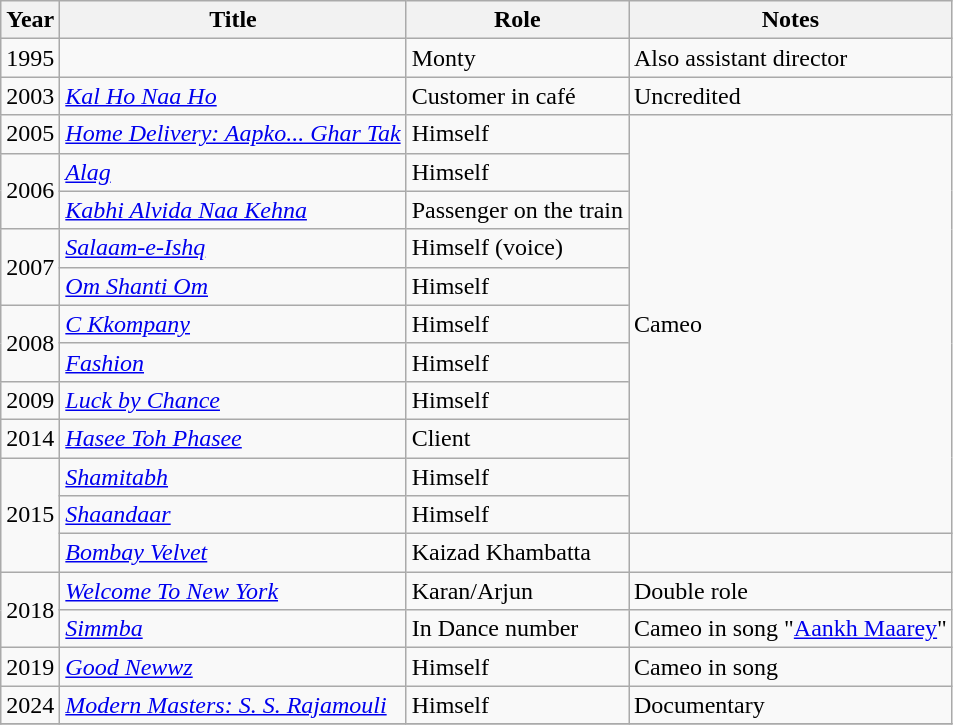<table class="wikitable sortable">
<tr>
<th scope="col">Year</th>
<th scope="col">Title</th>
<th scope="col">Role</th>
<th scope="col" class="unsortable">Notes</th>
</tr>
<tr>
<td style="text-align:center;">1995</td>
<td></td>
<td>Monty</td>
<td>Also assistant director</td>
</tr>
<tr>
<td style="text-align:center;">2003</td>
<td><em><a href='#'>Kal Ho Naa Ho</a></em></td>
<td>Customer in café</td>
<td>Uncredited</td>
</tr>
<tr>
<td style="text-align:center;">2005</td>
<td><em><a href='#'>Home Delivery: Aapko... Ghar Tak</a></em></td>
<td>Himself</td>
<td rowspan=11>Cameo</td>
</tr>
<tr>
<td style="text-align:center;" rowspan=2>2006</td>
<td><em><a href='#'>Alag</a></em></td>
<td>Himself</td>
</tr>
<tr>
<td><em><a href='#'>Kabhi Alvida Naa Kehna</a></em></td>
<td>Passenger on the train</td>
</tr>
<tr>
<td style="text-align:center;" rowspan=2>2007</td>
<td><em><a href='#'>Salaam-e-Ishq</a></em></td>
<td>Himself (voice)</td>
</tr>
<tr>
<td><em><a href='#'>Om Shanti Om</a></em></td>
<td>Himself</td>
</tr>
<tr>
<td style="text-align:center;" rowspan=2>2008</td>
<td><em><a href='#'>C Kkompany</a></em></td>
<td>Himself</td>
</tr>
<tr>
<td><em><a href='#'>Fashion</a></em></td>
<td>Himself</td>
</tr>
<tr>
<td style="text-align:center;">2009</td>
<td><em><a href='#'>Luck by Chance</a></em></td>
<td>Himself</td>
</tr>
<tr>
<td style="text-align:center;">2014</td>
<td><em><a href='#'>Hasee Toh Phasee</a></em></td>
<td>Client</td>
</tr>
<tr>
<td style="text-align:center;" rowspan=3>2015</td>
<td><em><a href='#'>Shamitabh</a></em></td>
<td>Himself</td>
</tr>
<tr>
<td><em><a href='#'>Shaandaar</a></em></td>
<td>Himself</td>
</tr>
<tr>
<td><em><a href='#'>Bombay Velvet</a></em></td>
<td>Kaizad Khambatta</td>
<td></td>
</tr>
<tr>
<td style="text-align:center;" rowspan=2>2018</td>
<td><em><a href='#'>Welcome To New York</a></em></td>
<td>Karan/Arjun</td>
<td>Double role</td>
</tr>
<tr>
<td><em><a href='#'>Simmba</a></em></td>
<td>In Dance number</td>
<td>Cameo in song "<a href='#'>Aankh Maarey</a>"</td>
</tr>
<tr>
<td style="text-align:center;">2019</td>
<td><em><a href='#'>Good Newwz</a></em></td>
<td>Himself</td>
<td>Cameo in song </td>
</tr>
<tr>
<td style="text-align:center;">2024</td>
<td><em><a href='#'>Modern Masters: S. S. Rajamouli</a></em></td>
<td>Himself</td>
<td>Documentary</td>
</tr>
<tr>
</tr>
</table>
